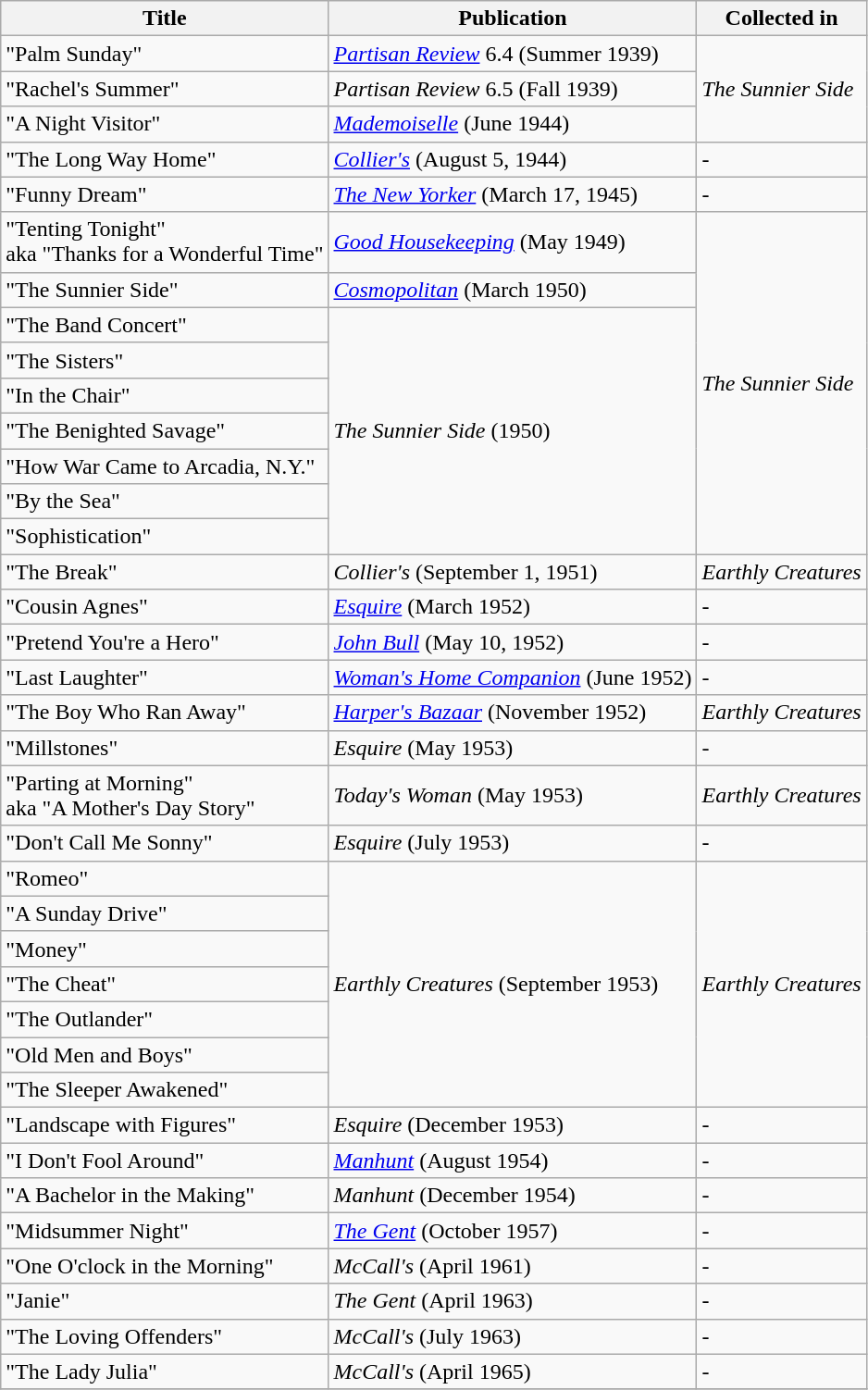<table class="wikitable">
<tr>
<th>Title</th>
<th>Publication</th>
<th>Collected in</th>
</tr>
<tr>
<td>"Palm Sunday"</td>
<td><em><a href='#'>Partisan Review</a></em> 6.4 (Summer 1939)</td>
<td rowspan=3><em>The Sunnier Side</em></td>
</tr>
<tr>
<td>"Rachel's Summer"</td>
<td><em>Partisan Review</em> 6.5 (Fall 1939)</td>
</tr>
<tr>
<td>"A Night Visitor"</td>
<td><em><a href='#'>Mademoiselle</a></em> (June 1944)</td>
</tr>
<tr>
<td>"The Long Way Home"</td>
<td><em><a href='#'>Collier's</a></em> (August 5, 1944)</td>
<td>-</td>
</tr>
<tr>
<td>"Funny Dream"</td>
<td><em><a href='#'>The New Yorker</a></em> (March 17, 1945)</td>
<td>-</td>
</tr>
<tr>
<td>"Tenting Tonight"<br>aka "Thanks for a Wonderful Time"</td>
<td><em><a href='#'>Good Housekeeping</a></em> (May 1949)</td>
<td rowspan=9><em>The Sunnier Side</em></td>
</tr>
<tr>
<td>"The Sunnier Side"</td>
<td><em><a href='#'>Cosmopolitan</a></em> (March 1950)</td>
</tr>
<tr>
<td>"The Band Concert"</td>
<td rowspan=7><em>The Sunnier Side</em> (1950)</td>
</tr>
<tr>
<td>"The Sisters"</td>
</tr>
<tr>
<td>"In the Chair"</td>
</tr>
<tr>
<td>"The Benighted Savage"</td>
</tr>
<tr>
<td>"How War Came to Arcadia, N.Y."</td>
</tr>
<tr>
<td>"By the Sea"</td>
</tr>
<tr>
<td>"Sophistication"</td>
</tr>
<tr>
<td>"The Break"</td>
<td><em>Collier's</em> (September 1, 1951)</td>
<td><em>Earthly Creatures</em></td>
</tr>
<tr>
<td>"Cousin Agnes"</td>
<td><em><a href='#'>Esquire</a></em> (March 1952)</td>
<td>-</td>
</tr>
<tr>
<td>"Pretend You're a Hero"</td>
<td><em><a href='#'>John Bull</a></em> (May 10, 1952)</td>
<td>-</td>
</tr>
<tr>
<td>"Last Laughter"</td>
<td><em><a href='#'>Woman's Home Companion</a></em> (June 1952)</td>
<td>-</td>
</tr>
<tr>
<td>"The Boy Who Ran Away"</td>
<td><em><a href='#'>Harper's Bazaar</a></em> (November 1952)</td>
<td><em>Earthly Creatures</em></td>
</tr>
<tr>
<td>"Millstones"</td>
<td><em>Esquire</em> (May 1953)</td>
<td>-</td>
</tr>
<tr>
<td>"Parting at Morning"<br>aka "A Mother's Day Story"</td>
<td><em>Today's Woman</em> (May 1953)</td>
<td><em>Earthly Creatures</em></td>
</tr>
<tr>
<td>"Don't Call Me Sonny"</td>
<td><em>Esquire</em> (July 1953)</td>
<td>-</td>
</tr>
<tr>
<td>"Romeo"</td>
<td rowspan=7><em>Earthly Creatures</em> (September 1953)</td>
<td rowspan=7><em>Earthly Creatures</em></td>
</tr>
<tr>
<td>"A Sunday Drive"</td>
</tr>
<tr>
<td>"Money"</td>
</tr>
<tr>
<td>"The Cheat"</td>
</tr>
<tr>
<td>"The Outlander"</td>
</tr>
<tr>
<td>"Old Men and Boys"</td>
</tr>
<tr>
<td>"The Sleeper Awakened"</td>
</tr>
<tr>
<td>"Landscape with Figures"</td>
<td><em>Esquire</em> (December 1953)</td>
<td>-</td>
</tr>
<tr>
<td>"I Don't Fool Around"</td>
<td><em><a href='#'>Manhunt</a></em> (August 1954)</td>
<td>-</td>
</tr>
<tr>
<td>"A Bachelor in the Making"</td>
<td><em>Manhunt</em> (December 1954)</td>
<td>-</td>
</tr>
<tr>
<td>"Midsummer Night"</td>
<td><em><a href='#'>The Gent</a></em> (October 1957)</td>
<td>-</td>
</tr>
<tr>
<td>"One O'clock in the Morning"</td>
<td><em>McCall's</em> (April 1961)</td>
<td>-</td>
</tr>
<tr>
<td>"Janie"</td>
<td><em>The Gent</em> (April 1963)</td>
<td>-</td>
</tr>
<tr>
<td>"The Loving Offenders"</td>
<td><em>McCall's</em> (July 1963)</td>
<td>-</td>
</tr>
<tr>
<td>"The Lady Julia"</td>
<td><em>McCall's</em> (April 1965)</td>
<td>-</td>
</tr>
<tr>
</tr>
</table>
